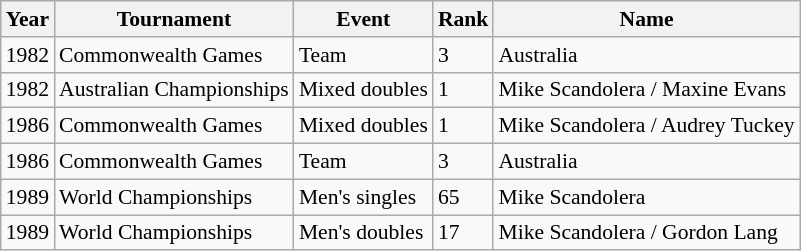<table class=wikitable style=font-size:90%;>
<tr>
<th>Year</th>
<th>Tournament</th>
<th>Event</th>
<th>Rank</th>
<th>Name</th>
</tr>
<tr>
<td>1982</td>
<td>Commonwealth Games</td>
<td>Team</td>
<td>3</td>
<td>Australia</td>
</tr>
<tr>
<td>1982</td>
<td>Australian Championships</td>
<td>Mixed doubles</td>
<td>1</td>
<td>Mike Scandolera / Maxine Evans</td>
</tr>
<tr>
<td>1986</td>
<td>Commonwealth Games</td>
<td>Mixed doubles</td>
<td>1</td>
<td>Mike Scandolera / Audrey Tuckey</td>
</tr>
<tr>
<td>1986</td>
<td>Commonwealth Games</td>
<td>Team</td>
<td>3</td>
<td>Australia</td>
</tr>
<tr>
<td>1989</td>
<td>World Championships</td>
<td>Men's singles</td>
<td>65</td>
<td>Mike Scandolera</td>
</tr>
<tr>
<td>1989</td>
<td>World Championships</td>
<td>Men's doubles</td>
<td>17</td>
<td>Mike Scandolera / Gordon Lang</td>
</tr>
</table>
